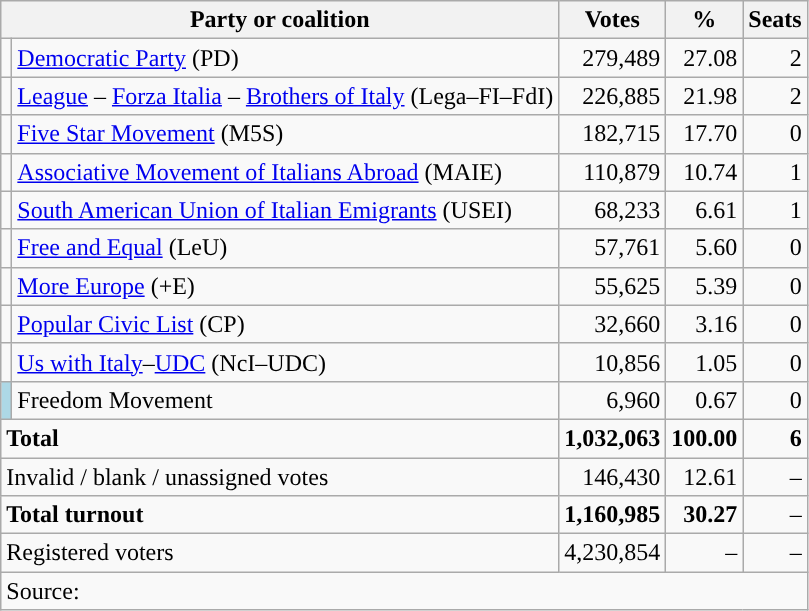<table class=wikitable style="text-align:right">
<tr>
<th colspan=2>Party or coalition</th>
<th>Votes</th>
<th>%</th>
<th>Seats</th>
</tr>
<tr>
<td></td>
<td align=left><a href='#'>Democratic Party</a> (PD)</td>
<td>279,489</td>
<td>27.08</td>
<td>2</td>
</tr>
<tr>
<td></td>
<td align=left><a href='#'>League</a> – <a href='#'>Forza Italia</a> – <a href='#'>Brothers of Italy</a> (Lega–FI–FdI)</td>
<td>226,885</td>
<td>21.98</td>
<td>2</td>
</tr>
<tr>
<td></td>
<td align=left><a href='#'>Five Star Movement</a> (M5S)</td>
<td>182,715</td>
<td>17.70</td>
<td>0</td>
</tr>
<tr>
<td></td>
<td align=left><a href='#'>Associative Movement of Italians Abroad</a> (MAIE)</td>
<td>110,879</td>
<td>10.74</td>
<td>1</td>
</tr>
<tr>
<td></td>
<td align=left><a href='#'>South American Union of Italian Emigrants</a> (USEI)</td>
<td>68,233</td>
<td>6.61</td>
<td>1</td>
</tr>
<tr>
<td></td>
<td align=left><a href='#'>Free and Equal</a> (LeU)</td>
<td>57,761</td>
<td>5.60</td>
<td>0</td>
</tr>
<tr>
<td></td>
<td align=left><a href='#'>More Europe</a> (+E)</td>
<td>55,625</td>
<td>5.39</td>
<td>0</td>
</tr>
<tr>
<td></td>
<td align=left><a href='#'>Popular Civic List</a> (CP)</td>
<td>32,660</td>
<td>3.16</td>
<td>0</td>
</tr>
<tr>
<td></td>
<td align=left><a href='#'>Us with Italy</a>–<a href='#'>UDC</a> (NcI–UDC)</td>
<td>10,856</td>
<td>1.05</td>
<td>0</td>
</tr>
<tr>
<td style="background:lightblue;"></td>
<td align=left>Freedom Movement</td>
<td>6,960</td>
<td>0.67</td>
<td>0</td>
</tr>
<tr>
<td style="text-align:left;" colspan="2"><strong>Total</strong></td>
<td style="text-align:right;"><strong>1,032,063</strong></td>
<td style="text-align:right;"><strong>100.00</strong></td>
<td style="text-align:right;"><strong>6</strong></td>
</tr>
<tr>
<td style="text-align:left;" colspan="2">Invalid / blank / unassigned votes</td>
<td>146,430</td>
<td>12.61</td>
<td>–</td>
</tr>
<tr>
<td style="text-align:left;" colspan="2"><strong>Total turnout</strong></td>
<td><strong>1,160,985</strong></td>
<td><strong>30.27</strong></td>
<td>–</td>
</tr>
<tr>
<td style="text-align:left;" colspan="2">Registered voters</td>
<td>4,230,854</td>
<td>–</td>
<td>–</td>
</tr>
<tr>
<td style="text-align:left;" colspan="7">Source: </td>
</tr>
</table>
